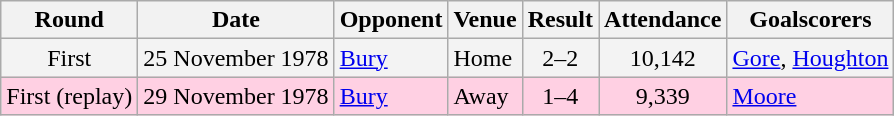<table class="wikitable">
<tr>
<th>Round</th>
<th>Date</th>
<th>Opponent</th>
<th>Venue</th>
<th>Result</th>
<th>Attendance</th>
<th>Goalscorers</th>
</tr>
<tr bgcolor="#f3f3f3">
<td align="center">First</td>
<td>25 November 1978</td>
<td><a href='#'>Bury</a></td>
<td>Home</td>
<td align="center">2–2</td>
<td align="center">10,142</td>
<td><a href='#'>Gore</a>, <a href='#'>Houghton</a></td>
</tr>
<tr bgcolor="#ffd0e3">
<td align="center">First (replay)</td>
<td>29 November 1978</td>
<td><a href='#'>Bury</a></td>
<td>Away</td>
<td align="center">1–4</td>
<td align="center">9,339</td>
<td><a href='#'>Moore</a></td>
</tr>
</table>
